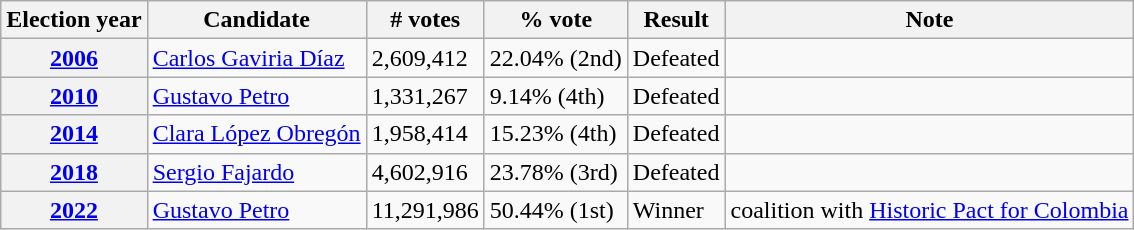<table class="wikitable">
<tr>
<th>Election year</th>
<th>Candidate</th>
<th># votes</th>
<th>% vote</th>
<th>Result</th>
<th>Note</th>
</tr>
<tr>
<th><a href='#'>2006</a></th>
<td><a href='#'>Carlos Gaviria Díaz</a></td>
<td>2,609,412</td>
<td>22.04% (2nd)</td>
<td> Defeated</td>
<td></td>
</tr>
<tr>
<th><a href='#'>2010</a></th>
<td><a href='#'>Gustavo Petro</a></td>
<td>1,331,267</td>
<td>9.14% (4th)</td>
<td> Defeated</td>
<td></td>
</tr>
<tr>
<th><a href='#'>2014</a></th>
<td><a href='#'>Clara López Obregón</a></td>
<td>1,958,414</td>
<td>15.23% (4th)</td>
<td> Defeated</td>
<td></td>
</tr>
<tr>
<th><a href='#'>2018</a></th>
<td><a href='#'>Sergio Fajardo</a></td>
<td>4,602,916</td>
<td>23.78% (3rd)</td>
<td> Defeated</td>
<td></td>
</tr>
<tr>
<th><a href='#'>2022</a></th>
<td><a href='#'>Gustavo Petro</a></td>
<td>11,291,986</td>
<td>50.44% (1st)</td>
<td> Winner</td>
<td>coalition with <a href='#'>Historic Pact for Colombia</a></td>
</tr>
</table>
